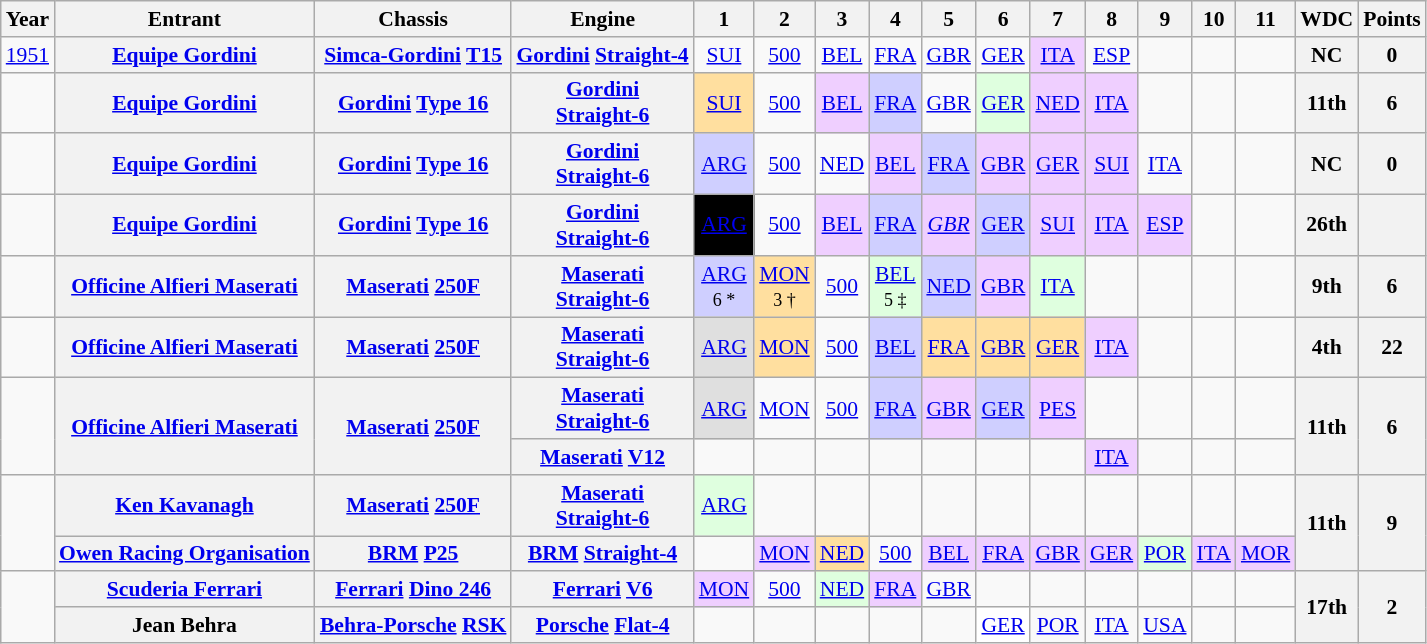<table class="wikitable" style="text-align:center; font-size:90%">
<tr>
<th>Year</th>
<th>Entrant</th>
<th>Chassis</th>
<th>Engine</th>
<th>1</th>
<th>2</th>
<th>3</th>
<th>4</th>
<th>5</th>
<th>6</th>
<th>7</th>
<th>8</th>
<th>9</th>
<th>10</th>
<th>11</th>
<th>WDC</th>
<th>Points</th>
</tr>
<tr>
<td><a href='#'>1951</a></td>
<th><a href='#'>Equipe Gordini</a></th>
<th><a href='#'>Simca-Gordini</a> <a href='#'>T15</a></th>
<th><a href='#'>Gordini</a> <a href='#'>Straight-4</a></th>
<td><a href='#'>SUI</a></td>
<td><a href='#'>500</a></td>
<td><a href='#'>BEL</a></td>
<td><a href='#'>FRA</a></td>
<td><a href='#'>GBR</a></td>
<td><a href='#'>GER</a></td>
<td style="background:#EFCFFF;"><a href='#'>ITA</a><br></td>
<td><a href='#'>ESP</a></td>
<td></td>
<td></td>
<td></td>
<th>NC</th>
<th>0</th>
</tr>
<tr>
<td></td>
<th><a href='#'>Equipe Gordini</a></th>
<th><a href='#'>Gordini</a> <a href='#'>Type 16</a></th>
<th><a href='#'>Gordini</a><br><a href='#'>Straight-6</a></th>
<td style="background:#FFDF9F;"><a href='#'>SUI</a><br></td>
<td><a href='#'>500</a></td>
<td style="background:#EFCFFF;"><a href='#'>BEL</a><br></td>
<td style="background:#CFCFFF;"><a href='#'>FRA</a><br></td>
<td><a href='#'>GBR</a></td>
<td style="background:#DFFFDF;"><a href='#'>GER</a><br></td>
<td style="background:#EFCFFF;"><a href='#'>NED</a><br></td>
<td style="background:#EFCFFF;"><a href='#'>ITA</a><br></td>
<td></td>
<td></td>
<td></td>
<th>11th</th>
<th>6</th>
</tr>
<tr>
<td></td>
<th><a href='#'>Equipe Gordini</a></th>
<th><a href='#'>Gordini</a> <a href='#'>Type 16</a></th>
<th><a href='#'>Gordini</a><br><a href='#'>Straight-6</a></th>
<td style="background:#CFCFFF;"><a href='#'>ARG</a><br></td>
<td><a href='#'>500</a></td>
<td><a href='#'>NED</a></td>
<td style="background:#EFCFFF;"><a href='#'>BEL</a><br></td>
<td style="background:#CFCFFF;"><a href='#'>FRA</a><br></td>
<td style="background:#EFCFFF;"><a href='#'>GBR</a><br></td>
<td style="background:#EFCFFF;"><a href='#'>GER</a><br></td>
<td style="background:#EFCFFF;"><a href='#'>SUI</a><br></td>
<td><a href='#'>ITA</a></td>
<td></td>
<td></td>
<th>NC</th>
<th>0</th>
</tr>
<tr>
<td></td>
<th><a href='#'>Equipe Gordini</a></th>
<th><a href='#'>Gordini</a> <a href='#'>Type 16</a></th>
<th><a href='#'>Gordini</a><br><a href='#'>Straight-6</a></th>
<td style="background:#000000; color:#ffffff"><a href='#'><span>ARG</span></a><br></td>
<td><a href='#'>500</a></td>
<td style="background:#EFCFFF;"><a href='#'>BEL</a><br></td>
<td style="background:#CFCFFF;"><a href='#'>FRA</a><br></td>
<td style="background:#EFCFFF;"><em><a href='#'>GBR</a></em><br></td>
<td style="background:#CFCFFF;"><a href='#'>GER</a><br></td>
<td style="background:#EFCFFF;"><a href='#'>SUI</a><br></td>
<td style="background:#EFCFFF;"><a href='#'>ITA</a><br></td>
<td style="background:#EFCFFF;"><a href='#'>ESP</a><br></td>
<td></td>
<td></td>
<th>26th</th>
<th></th>
</tr>
<tr>
<td></td>
<th><a href='#'>Officine Alfieri Maserati</a></th>
<th><a href='#'>Maserati</a> <a href='#'>250F</a></th>
<th><a href='#'>Maserati</a><br><a href='#'>Straight-6</a></th>
<td style="background:#CFCFFF;"><a href='#'>ARG</a><br><small>6 *</small></td>
<td style="background:#FFDF9F;"><a href='#'>MON</a><br><small>3 †</small></td>
<td><a href='#'>500</a></td>
<td style="background:#DFFFDF;"><a href='#'>BEL</a><br><small>5 ‡</small></td>
<td style="background:#CFCFFF;"><a href='#'>NED</a><br></td>
<td style="background:#EFCFFF;"><a href='#'>GBR</a><br></td>
<td style="background:#DFFFDF;"><a href='#'>ITA</a><br></td>
<td></td>
<td></td>
<td></td>
<td></td>
<th>9th</th>
<th>6</th>
</tr>
<tr>
<td></td>
<th><a href='#'>Officine Alfieri Maserati</a></th>
<th><a href='#'>Maserati</a> <a href='#'>250F</a></th>
<th><a href='#'>Maserati</a><br><a href='#'>Straight-6</a></th>
<td style="background:#DFDFDF;"><a href='#'>ARG</a><br></td>
<td style="background:#FFDF9F;"><a href='#'>MON</a><br></td>
<td><a href='#'>500</a></td>
<td style="background:#CFCFFF;"><a href='#'>BEL</a><br></td>
<td style="background:#FFDF9F;"><a href='#'>FRA</a><br></td>
<td style="background:#FFDF9F;"><a href='#'>GBR</a><br></td>
<td style="background:#FFDF9F;"><a href='#'>GER</a><br></td>
<td style="background:#EFCFFF;"><a href='#'>ITA</a><br></td>
<td></td>
<td></td>
<td></td>
<th>4th</th>
<th>22</th>
</tr>
<tr>
<td rowspan=2></td>
<th rowspan=2><a href='#'>Officine Alfieri Maserati</a></th>
<th rowspan=2><a href='#'>Maserati</a> <a href='#'>250F</a></th>
<th><a href='#'>Maserati</a><br><a href='#'>Straight-6</a></th>
<td style="background:#DFDFDF;"><a href='#'>ARG</a><br></td>
<td><a href='#'>MON</a></td>
<td><a href='#'>500</a></td>
<td style="background:#CFCFFF;"><a href='#'>FRA</a><br></td>
<td style="background:#EFCFFF;"><a href='#'>GBR</a><br></td>
<td style="background:#CFCFFF;"><a href='#'>GER</a><br></td>
<td style="background:#EFCFFF;"><a href='#'>PES</a><br></td>
<td></td>
<td></td>
<td></td>
<td></td>
<th rowspan=2>11th</th>
<th rowspan=2>6</th>
</tr>
<tr>
<th><a href='#'>Maserati</a> <a href='#'>V12</a></th>
<td></td>
<td></td>
<td></td>
<td></td>
<td></td>
<td></td>
<td></td>
<td style="background:#EFCFFF;"><a href='#'>ITA</a><br></td>
<td></td>
<td></td>
<td></td>
</tr>
<tr>
<td rowspan=2></td>
<th><a href='#'>Ken Kavanagh</a></th>
<th><a href='#'>Maserati</a> <a href='#'>250F</a></th>
<th><a href='#'>Maserati</a><br><a href='#'>Straight-6</a></th>
<td style="background:#DFFFDF;"><a href='#'>ARG</a><br></td>
<td></td>
<td></td>
<td></td>
<td></td>
<td></td>
<td></td>
<td></td>
<td></td>
<td></td>
<td></td>
<th rowspan=2>11th</th>
<th rowspan=2>9</th>
</tr>
<tr>
<th><a href='#'>Owen Racing Organisation</a></th>
<th><a href='#'>BRM</a> <a href='#'>P25</a></th>
<th><a href='#'>BRM</a> <a href='#'>Straight-4</a></th>
<td></td>
<td style="background:#EFCFFF;"><a href='#'>MON</a><br></td>
<td style="background:#FFDF9F;"><a href='#'>NED</a><br></td>
<td><a href='#'>500</a></td>
<td style="background:#EFCFFF;"><a href='#'>BEL</a><br></td>
<td style="background:#EFCFFF;"><a href='#'>FRA</a><br></td>
<td style="background:#EFCFFF;"><a href='#'>GBR</a><br></td>
<td style="background:#EFCFFF;"><a href='#'>GER</a><br></td>
<td style="background:#DFFFDF;"><a href='#'>POR</a><br></td>
<td style="background:#EFCFFF;"><a href='#'>ITA</a><br></td>
<td style="background:#EFCFFF;"><a href='#'>MOR</a><br></td>
</tr>
<tr>
<td rowspan=2></td>
<th><a href='#'>Scuderia Ferrari</a></th>
<th><a href='#'>Ferrari</a> <a href='#'>Dino 246</a></th>
<th><a href='#'>Ferrari</a> <a href='#'>V6</a></th>
<td style="background:#EFCFFF;"><a href='#'>MON</a><br></td>
<td><a href='#'>500</a></td>
<td style="background:#DFFFDF;"><a href='#'>NED</a><br></td>
<td style="background:#EFCFFF;"><a href='#'>FRA</a><br></td>
<td><a href='#'>GBR</a></td>
<td></td>
<td></td>
<td></td>
<td></td>
<td></td>
<td></td>
<th rowspan=2>17th</th>
<th rowspan=2>2</th>
</tr>
<tr>
<th>Jean Behra</th>
<th><a href='#'>Behra-Porsche</a> <a href='#'>RSK</a></th>
<th><a href='#'>Porsche</a> <a href='#'>Flat-4</a></th>
<td></td>
<td></td>
<td></td>
<td></td>
<td></td>
<td style="background:#ffffff;"><a href='#'>GER</a><br></td>
<td><a href='#'>POR</a></td>
<td><a href='#'>ITA</a></td>
<td><a href='#'>USA</a></td>
<td></td>
<td></td>
</tr>
</table>
